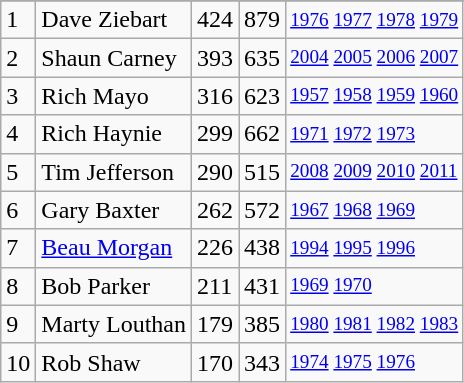<table class="wikitable">
<tr>
</tr>
<tr>
<td>1</td>
<td>Dave Ziebart</td>
<td>424</td>
<td>879</td>
<td style="font-size:80%;"><a href='#'>1976</a> <a href='#'>1977</a> <a href='#'>1978</a> <a href='#'>1979</a></td>
</tr>
<tr>
<td>2</td>
<td>Shaun Carney</td>
<td>393</td>
<td>635</td>
<td style="font-size:80%;"><a href='#'>2004</a> <a href='#'>2005</a> <a href='#'>2006</a> <a href='#'>2007</a></td>
</tr>
<tr>
<td>3</td>
<td>Rich Mayo</td>
<td>316</td>
<td>623</td>
<td style="font-size:80%;"><a href='#'>1957</a> <a href='#'>1958</a> <a href='#'>1959</a> <a href='#'>1960</a></td>
</tr>
<tr>
<td>4</td>
<td>Rich Haynie</td>
<td>299</td>
<td>662</td>
<td style="font-size:80%;"><a href='#'>1971</a> <a href='#'>1972</a> <a href='#'>1973</a></td>
</tr>
<tr>
<td>5</td>
<td>Tim Jefferson</td>
<td>290</td>
<td>515</td>
<td style="font-size:80%;"><a href='#'>2008</a> <a href='#'>2009</a> <a href='#'>2010</a> <a href='#'>2011</a></td>
</tr>
<tr>
<td>6</td>
<td>Gary Baxter</td>
<td>262</td>
<td>572</td>
<td style="font-size:80%;"><a href='#'>1967</a> <a href='#'>1968</a> <a href='#'>1969</a></td>
</tr>
<tr>
<td>7</td>
<td><a href='#'>Beau Morgan</a></td>
<td>226</td>
<td>438</td>
<td style="font-size:80%;"><a href='#'>1994</a> <a href='#'>1995</a> <a href='#'>1996</a></td>
</tr>
<tr>
<td>8</td>
<td>Bob Parker</td>
<td>211</td>
<td>431</td>
<td style="font-size:80%;"><a href='#'>1969</a> <a href='#'>1970</a></td>
</tr>
<tr>
<td>9</td>
<td>Marty Louthan</td>
<td>179</td>
<td>385</td>
<td style="font-size:80%;"><a href='#'>1980</a> <a href='#'>1981</a> <a href='#'>1982</a> <a href='#'>1983</a></td>
</tr>
<tr>
<td>10</td>
<td>Rob Shaw</td>
<td>170</td>
<td>343</td>
<td style="font-size:80%;"><a href='#'>1974</a> <a href='#'>1975</a> <a href='#'>1976</a></td>
</tr>
</table>
